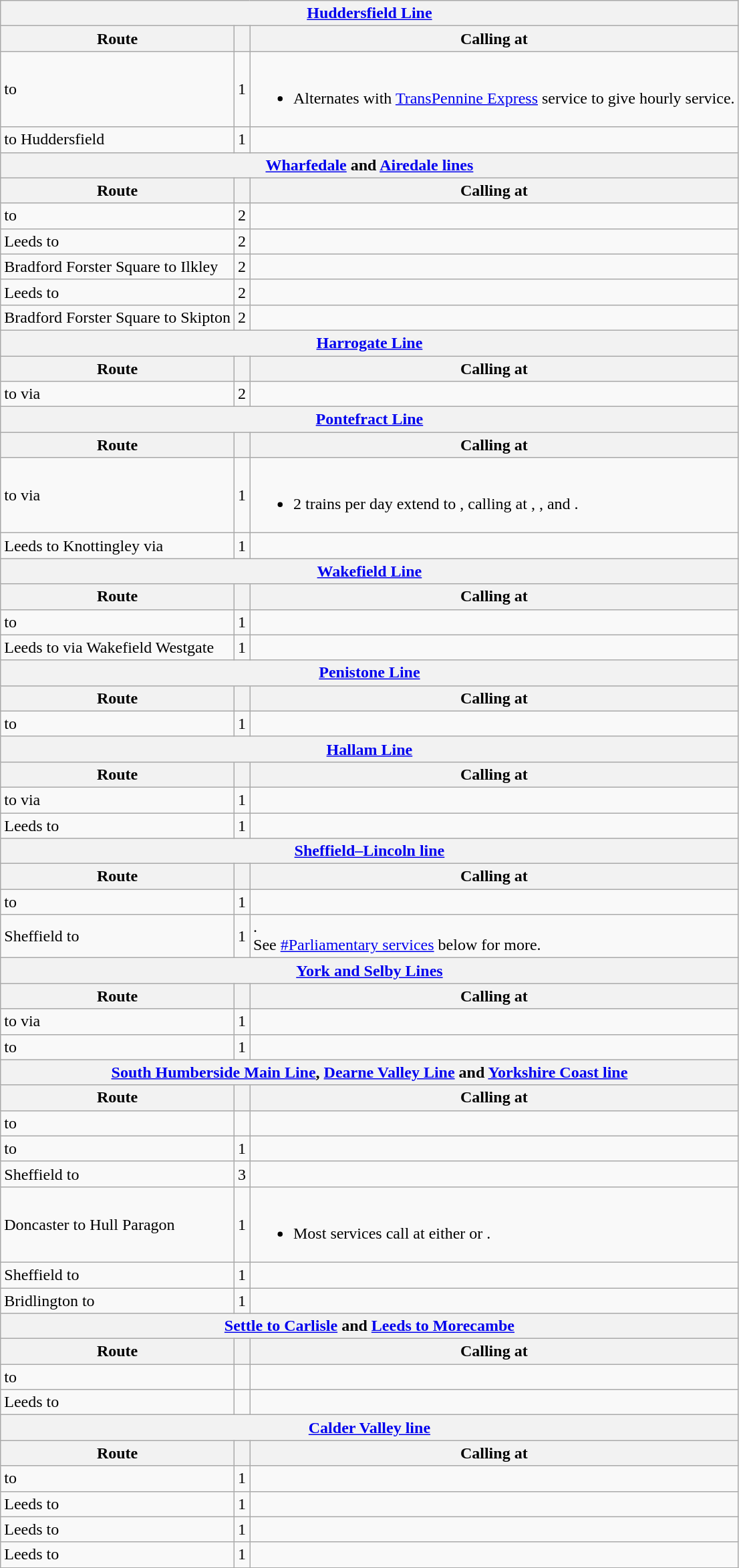<table class="wikitable">
<tr>
<th colspan="3"><a href='#'>Huddersfield Line</a></th>
</tr>
<tr>
<th>Route</th>
<th></th>
<th>Calling at</th>
</tr>
<tr>
<td> to </td>
<td>1</td>
<td><br><ul><li>Alternates with <a href='#'>TransPennine Express</a> service to give hourly service.</li></ul></td>
</tr>
<tr>
<td> to Huddersfield</td>
<td>1</td>
<td></td>
</tr>
<tr>
<th colspan="3"><a href='#'>Wharfedale</a> and <a href='#'>Airedale lines</a></th>
</tr>
<tr>
<th>Route</th>
<th></th>
<th>Calling at</th>
</tr>
<tr>
<td> to </td>
<td>2</td>
<td></td>
</tr>
<tr>
<td>Leeds to </td>
<td>2</td>
<td></td>
</tr>
<tr>
<td>Bradford Forster Square to Ilkley</td>
<td>2</td>
<td></td>
</tr>
<tr>
<td>Leeds to </td>
<td>2</td>
<td></td>
</tr>
<tr>
<td>Bradford Forster Square to Skipton</td>
<td>2</td>
<td></td>
</tr>
<tr>
<th colspan="3"><a href='#'>Harrogate Line</a></th>
</tr>
<tr>
<th>Route</th>
<th></th>
<th>Calling at</th>
</tr>
<tr>
<td> to  via </td>
<td>2</td>
<td></td>
</tr>
<tr>
<th colspan="3"><a href='#'>Pontefract Line</a></th>
</tr>
<tr>
<th>Route</th>
<th></th>
<th>Calling at</th>
</tr>
<tr>
<td> to  via </td>
<td>1</td>
<td><br><ul><li>2 trains per day extend to , calling at , ,  and .</li></ul></td>
</tr>
<tr>
<td>Leeds to Knottingley via </td>
<td>1</td>
<td></td>
</tr>
<tr>
<th colspan="3"><a href='#'>Wakefield Line</a></th>
</tr>
<tr>
<th>Route</th>
<th></th>
<th>Calling at</th>
</tr>
<tr>
<td> to </td>
<td>1</td>
<td></td>
</tr>
<tr>
<td>Leeds to  via Wakefield Westgate</td>
<td>1</td>
<td></td>
</tr>
<tr>
<th colspan="3"><a href='#'>Penistone Line</a></th>
</tr>
<tr>
<th>Route</th>
<th></th>
<th>Calling at</th>
</tr>
<tr>
<td> to </td>
<td>1</td>
<td></td>
</tr>
<tr>
<th colspan="3"><a href='#'>Hallam Line</a></th>
</tr>
<tr>
<th>Route</th>
<th></th>
<th>Calling at</th>
</tr>
<tr>
<td> to  via </td>
<td>1</td>
<td></td>
</tr>
<tr>
<td>Leeds to </td>
<td>1</td>
<td></td>
</tr>
<tr>
<th colspan="3"><a href='#'>Sheffield–Lincoln line</a></th>
</tr>
<tr>
<th>Route</th>
<th></th>
<th>Calling at</th>
</tr>
<tr>
<td> to </td>
<td>1</td>
<td></td>
</tr>
<tr>
<td>Sheffield to </td>
<td>1</td>
<td>. <br>See <a href='#'>#Parliamentary services</a> below for more.</td>
</tr>
<tr>
<th colspan="3"><a href='#'>York and Selby Lines</a></th>
</tr>
<tr>
<th>Route</th>
<th></th>
<th>Calling at</th>
</tr>
<tr>
<td> to  via </td>
<td>1</td>
<td></td>
</tr>
<tr>
<td> to </td>
<td>1</td>
<td></td>
</tr>
<tr>
<th colspan="3"><a href='#'>South Humberside Main Line</a>, <a href='#'>Dearne Valley Line</a> and <a href='#'>Yorkshire Coast line</a></th>
</tr>
<tr>
<th>Route</th>
<th></th>
<th>Calling at</th>
</tr>
<tr>
<td> to </td>
<td></td>
<td></td>
</tr>
<tr>
<td> to </td>
<td>1</td>
<td></td>
</tr>
<tr>
<td>Sheffield to </td>
<td>3</td>
<td></td>
</tr>
<tr>
<td>Doncaster to Hull Paragon</td>
<td>1</td>
<td><br><ul><li>Most services call at either  or .</li></ul></td>
</tr>
<tr>
<td>Sheffield to </td>
<td>1</td>
<td></td>
</tr>
<tr>
<td>Bridlington to </td>
<td>1</td>
<td></td>
</tr>
<tr>
<th colspan="3"><a href='#'>Settle to Carlisle</a> and <a href='#'>Leeds to Morecambe</a></th>
</tr>
<tr>
<th>Route</th>
<th></th>
<th>Calling at</th>
</tr>
<tr>
<td> to </td>
<td></td>
<td></td>
</tr>
<tr>
<td>Leeds to </td>
<td></td>
<td></td>
</tr>
<tr>
<th colspan="3"><a href='#'>Calder Valley line</a></th>
</tr>
<tr>
<th>Route</th>
<th></th>
<th>Calling at</th>
</tr>
<tr>
<td> to </td>
<td>1</td>
<td></td>
</tr>
<tr>
<td>Leeds to </td>
<td>1</td>
<td></td>
</tr>
<tr>
<td>Leeds to </td>
<td>1</td>
<td></td>
</tr>
<tr>
<td>Leeds to </td>
<td>1</td>
<td></td>
</tr>
</table>
